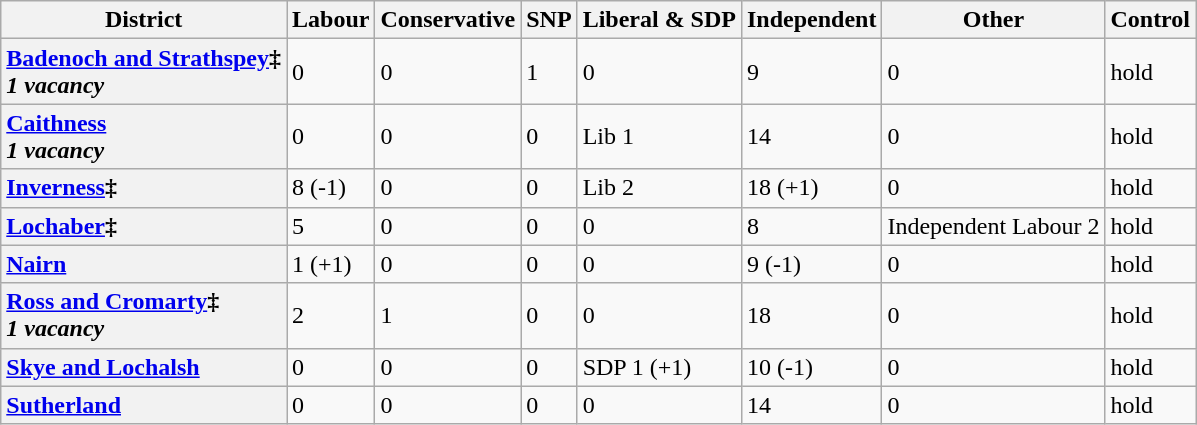<table class="wikitable">
<tr>
<th scope="col">District</th>
<th scope="col">Labour</th>
<th scope="col">Conservative</th>
<th scope="col">SNP</th>
<th scope="col">Liberal & SDP</th>
<th scope="col">Independent</th>
<th scope="col">Other</th>
<th scope="col" colspan=2>Control<br></th>
</tr>
<tr>
<th scope="row" style="text-align: left;"><a href='#'>Badenoch and Strathspey</a>‡<br><em>1 vacancy</em></th>
<td>0</td>
<td>0</td>
<td>1</td>
<td>0</td>
<td>9</td>
<td>0</td>
<td> hold</td>
</tr>
<tr>
<th scope="row" style="text-align: left;"><a href='#'>Caithness</a><br><em>1 vacancy</em></th>
<td>0</td>
<td>0</td>
<td>0</td>
<td>Lib 1</td>
<td>14</td>
<td>0</td>
<td> hold</td>
</tr>
<tr>
<th scope="row" style="text-align: left;"><a href='#'>Inverness</a>‡</th>
<td>8 (-1)</td>
<td>0</td>
<td>0</td>
<td>Lib 2</td>
<td>18 (+1)</td>
<td>0</td>
<td> hold</td>
</tr>
<tr>
<th scope="row" style="text-align: left;"><a href='#'>Lochaber</a>‡</th>
<td>5</td>
<td>0</td>
<td>0</td>
<td>0</td>
<td>8</td>
<td>Independent Labour 2</td>
<td> hold</td>
</tr>
<tr>
<th scope="row" style="text-align: left;"><a href='#'>Nairn</a></th>
<td>1 (+1)</td>
<td>0</td>
<td>0</td>
<td>0</td>
<td>9 (-1)</td>
<td>0</td>
<td> hold</td>
</tr>
<tr>
<th scope="row" style="text-align: left;"><a href='#'>Ross and Cromarty</a>‡<br><em>1 vacancy</em></th>
<td>2</td>
<td>1</td>
<td>0</td>
<td>0</td>
<td>18</td>
<td>0</td>
<td> hold</td>
</tr>
<tr>
<th scope="row" style="text-align: left;"><a href='#'>Skye and Lochalsh</a></th>
<td>0</td>
<td>0</td>
<td>0</td>
<td>SDP 1 (+1)</td>
<td>10 (-1)</td>
<td>0</td>
<td> hold</td>
</tr>
<tr>
<th scope="row" style="text-align: left;"><a href='#'>Sutherland</a></th>
<td>0</td>
<td>0</td>
<td>0</td>
<td>0</td>
<td>14</td>
<td>0</td>
<td> hold</td>
</tr>
</table>
